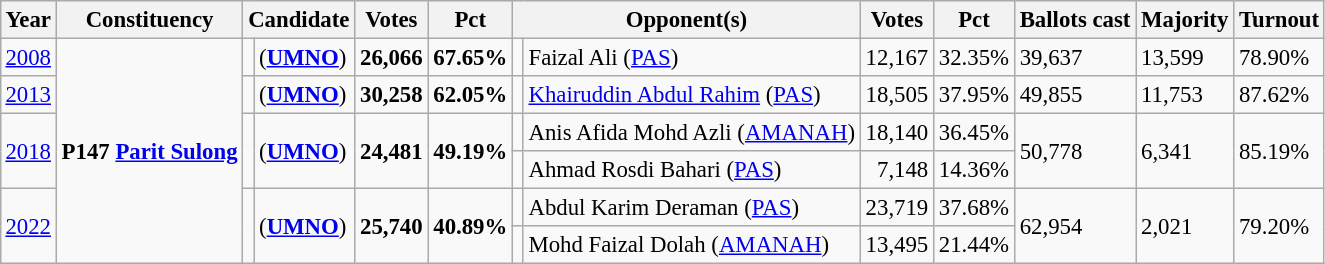<table class="wikitable" style="margin:0.5em ; font-size:95%">
<tr>
<th>Year</th>
<th>Constituency</th>
<th colspan=2>Candidate</th>
<th>Votes</th>
<th>Pct</th>
<th colspan=2>Opponent(s)</th>
<th>Votes</th>
<th>Pct</th>
<th>Ballots cast</th>
<th>Majority</th>
<th>Turnout</th>
</tr>
<tr>
<td><a href='#'>2008</a></td>
<td rowspan=6><strong>P147 <a href='#'>Parit Sulong</a></strong></td>
<td></td>
<td> (<a href='#'><strong>UMNO</strong></a>)</td>
<td align="right"><strong>26,066</strong></td>
<td><strong>67.65%</strong></td>
<td></td>
<td>Faizal Ali (<a href='#'>PAS</a>)</td>
<td align="right">12,167</td>
<td>32.35%</td>
<td>39,637</td>
<td>13,599</td>
<td>78.90%</td>
</tr>
<tr>
<td><a href='#'>2013</a></td>
<td></td>
<td> (<a href='#'><strong>UMNO</strong></a>)</td>
<td align="right"><strong>30,258</strong></td>
<td><strong>62.05%</strong></td>
<td></td>
<td><a href='#'>Khairuddin Abdul Rahim</a> (<a href='#'>PAS</a>)</td>
<td align="right">18,505</td>
<td>37.95%</td>
<td>49,855</td>
<td>11,753</td>
<td>87.62%</td>
</tr>
<tr>
<td rowspan=2><a href='#'>2018</a></td>
<td rowspan=2 ></td>
<td rowspan=2> (<a href='#'><strong>UMNO</strong></a>)</td>
<td rowspan=2 align="right"><strong>24,481</strong></td>
<td rowspan=2><strong>49.19%</strong></td>
<td></td>
<td>Anis Afida Mohd Azli (<a href='#'>AMANAH</a>)</td>
<td align="right">18,140</td>
<td>36.45%</td>
<td rowspan=2>50,778</td>
<td rowspan=2>6,341</td>
<td rowspan=2>85.19%</td>
</tr>
<tr>
<td></td>
<td>Ahmad Rosdi Bahari (<a href='#'>PAS</a>)</td>
<td align="right">7,148</td>
<td>14.36%</td>
</tr>
<tr>
<td rowspan="2"><a href='#'>2022</a></td>
<td rowspan="2" ></td>
<td rowspan="2"> (<a href='#'><strong>UMNO</strong></a>)</td>
<td rowspan="2" align="right"><strong>25,740</strong></td>
<td rowspan="2"><strong>40.89%</strong></td>
<td bgcolor=></td>
<td>Abdul Karim Deraman (<a href='#'>PAS</a>)</td>
<td align="right">23,719</td>
<td>37.68%</td>
<td rowspan="2">62,954</td>
<td rowspan="2">2,021</td>
<td rowspan="2">79.20%</td>
</tr>
<tr>
<td></td>
<td>Mohd Faizal Dolah (<a href='#'>AMANAH</a>)</td>
<td align="right">13,495</td>
<td>21.44%</td>
</tr>
</table>
